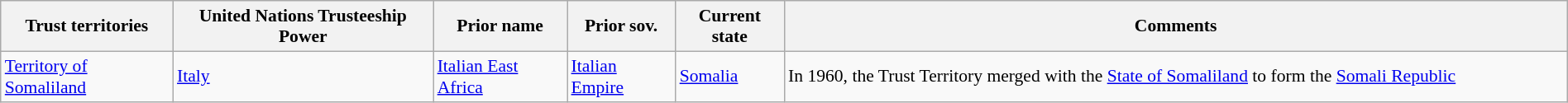<table class="wikitable sortable" style="width:100%; font-size:90%">
<tr>
<th>Trust territories</th>
<th>United Nations Trusteeship Power</th>
<th>Prior name</th>
<th>Prior sov.</th>
<th>Current state</th>
<th style="width:50%">Comments</th>
</tr>
<tr>
<td><a href='#'>Territory of Somaliland</a></td>
<td><a href='#'>Italy</a></td>
<td><a href='#'>Italian East Africa</a></td>
<td><a href='#'>Italian Empire</a></td>
<td><a href='#'>Somalia</a></td>
<td>In 1960, the Trust Territory merged with the <a href='#'>State of Somaliland</a> to form the <a href='#'>Somali Republic</a></td>
</tr>
</table>
